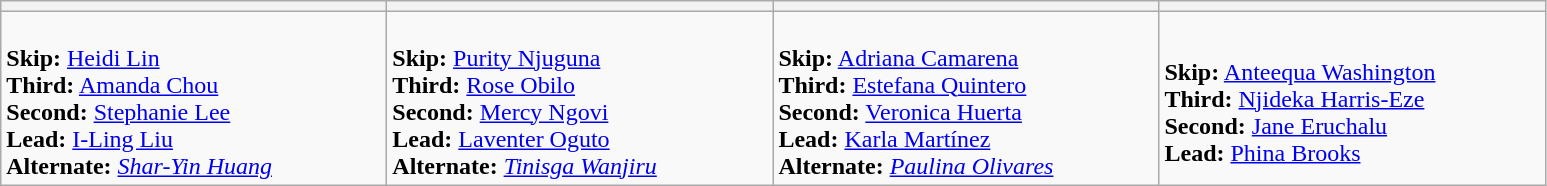<table class="wikitable">
<tr>
<th width=250></th>
<th width=250></th>
<th width=250></th>
<th width=250></th>
</tr>
<tr>
<td><br><strong>Skip:</strong> <a href='#'>Heidi Lin</a><br>
<strong>Third:</strong> <a href='#'>Amanda Chou</a><br>
<strong>Second:</strong> <a href='#'>Stephanie Lee</a><br>
<strong>Lead:</strong> <a href='#'>I-Ling Liu</a><br>
<strong>Alternate:</strong> <em><a href='#'>Shar-Yin Huang</a></em></td>
<td><br><strong>Skip:</strong> <a href='#'>Purity Njuguna</a><br>
<strong>Third:</strong> <a href='#'>Rose Obilo</a><br>
<strong>Second:</strong> <a href='#'>Mercy Ngovi</a><br>
<strong>Lead:</strong> <a href='#'>Laventer Oguto</a><br>
<strong>Alternate:</strong> <em><a href='#'>Tinisga Wanjiru</a></em></td>
<td><br><strong>Skip:</strong> <a href='#'>Adriana Camarena</a><br>
<strong>Third:</strong> <a href='#'>Estefana Quintero</a><br>
<strong>Second:</strong> <a href='#'>Veronica Huerta</a><br>
<strong>Lead:</strong> <a href='#'>Karla Martínez</a><br>
<strong>Alternate:</strong> <em><a href='#'>Paulina Olivares</a></em></td>
<td><br><strong>Skip:</strong> <a href='#'>Anteequa Washington</a><br>
<strong>Third:</strong> <a href='#'>Njideka Harris-Eze</a><br>
<strong>Second:</strong> <a href='#'>Jane Eruchalu</a><br>
<strong>Lead:</strong> <a href='#'>Phina Brooks</a></td>
</tr>
</table>
